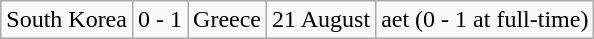<table class="wikitable">
<tr>
<td>South Korea</td>
<td>0 - 1</td>
<td>Greece</td>
<td>21 August</td>
<td>aet (0 - 1 at full-time)</td>
</tr>
</table>
